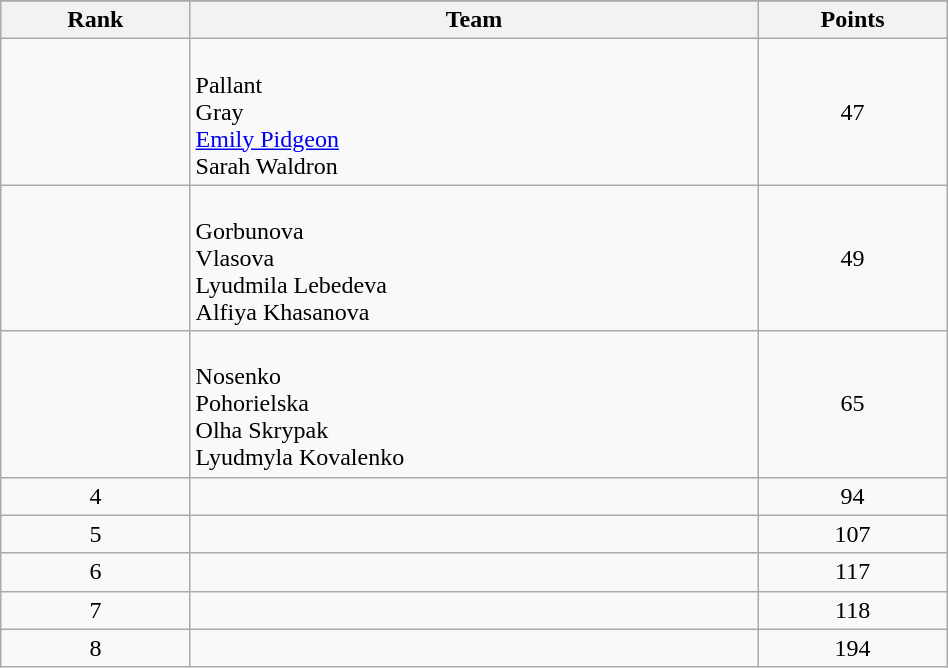<table class="wikitable" width=50%>
<tr>
</tr>
<tr>
<th width=10%>Rank</th>
<th width=30%>Team</th>
<th width=10%>Points</th>
</tr>
<tr align="center">
<td></td>
<td align="left"><br>Pallant<br>Gray<br><a href='#'>Emily Pidgeon</a><br>Sarah Waldron</td>
<td>47</td>
</tr>
<tr align="center">
<td></td>
<td align="left"><br>Gorbunova<br>Vlasova<br>Lyudmila Lebedeva<br>Alfiya Khasanova</td>
<td>49</td>
</tr>
<tr align="center">
<td></td>
<td align="left"><br>Nosenko<br>Pohorielska<br>Olha Skrypak<br>Lyudmyla Kovalenko</td>
<td>65</td>
</tr>
<tr align="center">
<td>4</td>
<td align="left"></td>
<td>94</td>
</tr>
<tr align="center">
<td>5</td>
<td align="left"></td>
<td>107</td>
</tr>
<tr align="center">
<td>6</td>
<td align="left"></td>
<td>117</td>
</tr>
<tr align="center">
<td>7</td>
<td align="left"></td>
<td>118</td>
</tr>
<tr align="center">
<td>8</td>
<td align="left"></td>
<td>194</td>
</tr>
</table>
